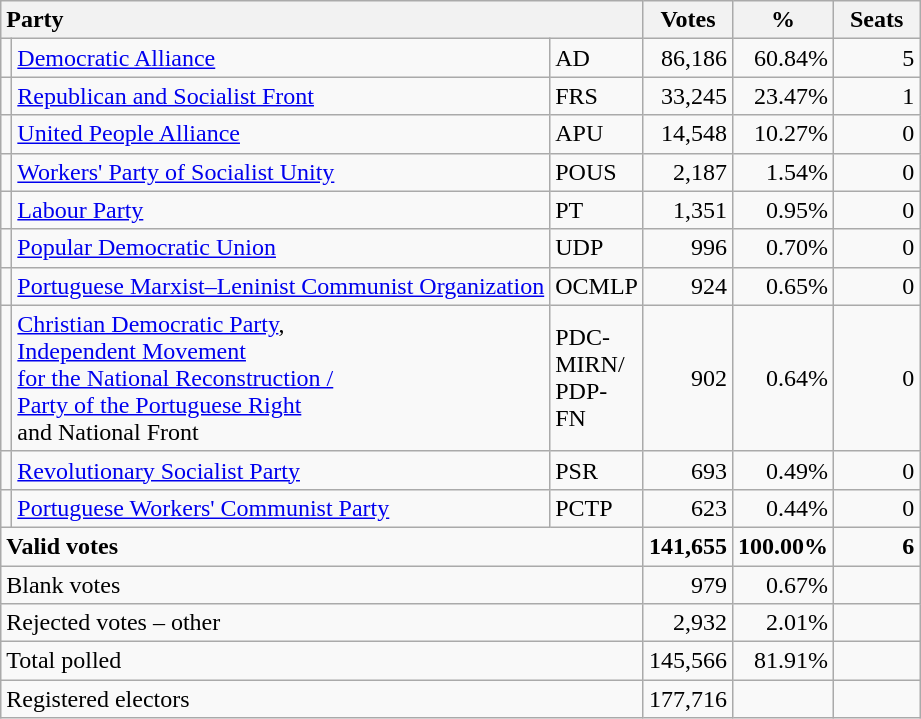<table class="wikitable" border="1" style="text-align:right;">
<tr>
<th style="text-align:left;" colspan=3>Party</th>
<th align=center width="50">Votes</th>
<th align=center width="50">%</th>
<th align=center width="50">Seats</th>
</tr>
<tr>
<td></td>
<td align=left><a href='#'>Democratic Alliance</a></td>
<td align=left>AD</td>
<td>86,186</td>
<td>60.84%</td>
<td>5</td>
</tr>
<tr>
<td></td>
<td align=left style="white-space: nowrap;"><a href='#'>Republican and Socialist Front</a></td>
<td align=left>FRS</td>
<td>33,245</td>
<td>23.47%</td>
<td>1</td>
</tr>
<tr>
<td></td>
<td align=left><a href='#'>United People Alliance</a></td>
<td align=left>APU</td>
<td>14,548</td>
<td>10.27%</td>
<td>0</td>
</tr>
<tr>
<td></td>
<td align=left><a href='#'>Workers' Party of Socialist Unity</a></td>
<td align=left>POUS</td>
<td>2,187</td>
<td>1.54%</td>
<td>0</td>
</tr>
<tr>
<td></td>
<td align=left><a href='#'>Labour Party</a></td>
<td align=left>PT</td>
<td>1,351</td>
<td>0.95%</td>
<td>0</td>
</tr>
<tr>
<td></td>
<td align=left><a href='#'>Popular Democratic Union</a></td>
<td align=left>UDP</td>
<td>996</td>
<td>0.70%</td>
<td>0</td>
</tr>
<tr>
<td></td>
<td align=left><a href='#'>Portuguese Marxist–Leninist Communist Organization</a></td>
<td align=left>OCMLP</td>
<td>924</td>
<td>0.65%</td>
<td>0</td>
</tr>
<tr>
<td></td>
<td align=left><a href='#'>Christian Democratic Party</a>,<br><a href='#'>Independent Movement<br>for the National Reconstruction /<br>Party of the Portuguese Right</a><br>and National Front</td>
<td align=left>PDC-<br>MIRN/<br>PDP-<br>FN</td>
<td>902</td>
<td>0.64%</td>
<td>0</td>
</tr>
<tr>
<td></td>
<td align=left><a href='#'>Revolutionary Socialist Party</a></td>
<td align=left>PSR</td>
<td>693</td>
<td>0.49%</td>
<td>0</td>
</tr>
<tr>
<td></td>
<td align=left><a href='#'>Portuguese Workers' Communist Party</a></td>
<td align=left>PCTP</td>
<td>623</td>
<td>0.44%</td>
<td>0</td>
</tr>
<tr style="font-weight:bold">
<td align=left colspan=3>Valid votes</td>
<td>141,655</td>
<td>100.00%</td>
<td>6</td>
</tr>
<tr>
<td align=left colspan=3>Blank votes</td>
<td>979</td>
<td>0.67%</td>
<td></td>
</tr>
<tr>
<td align=left colspan=3>Rejected votes – other</td>
<td>2,932</td>
<td>2.01%</td>
<td></td>
</tr>
<tr>
<td align=left colspan=3>Total polled</td>
<td>145,566</td>
<td>81.91%</td>
<td></td>
</tr>
<tr>
<td align=left colspan=3>Registered electors</td>
<td>177,716</td>
<td></td>
<td></td>
</tr>
</table>
